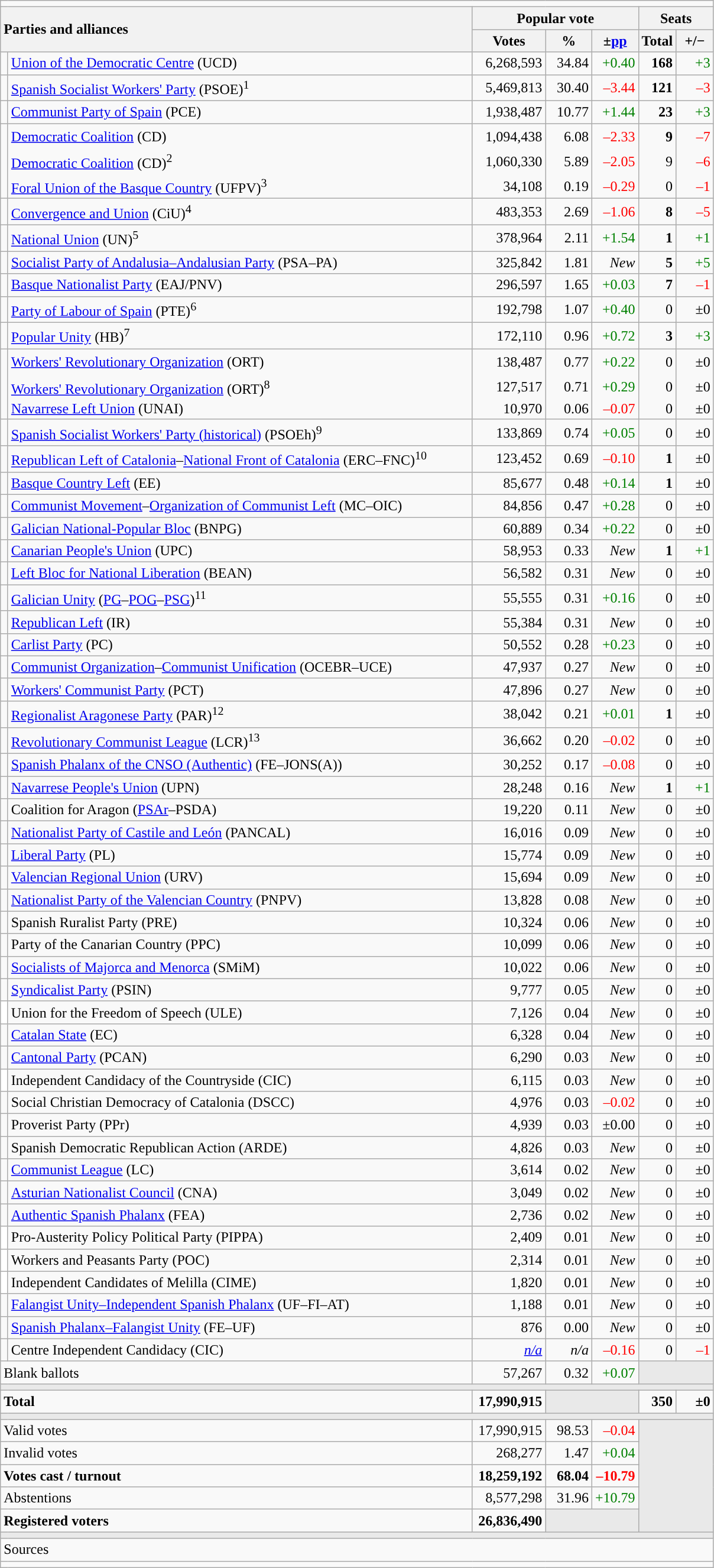<table class="wikitable" style="text-align:right;">
<tr>
<td colspan="7"></td>
</tr>
<tr>
<th style="text-align:left;" rowspan="2" colspan="2" width="525">Parties and alliances</th>
<th colspan="3">Popular vote</th>
<th colspan="2">Seats</th>
</tr>
<tr>
<th width="75">Votes</th>
<th width="45">%</th>
<th width="45">±<a href='#'>pp</a></th>
<th width="35">Total</th>
<th width="35">+/−</th>
</tr>
<tr>
<td width="1" style="color:inherit;background:"></td>
<td align="left"><a href='#'>Union of the Democratic Centre</a> (UCD)</td>
<td>6,268,593</td>
<td>34.84</td>
<td style="color:green;">+0.40</td>
<td><strong>168</strong></td>
<td style="color:green;">+3</td>
</tr>
<tr>
<td style="color:inherit;background:"></td>
<td align="left"><a href='#'>Spanish Socialist Workers' Party</a> (PSOE)<sup>1</sup></td>
<td>5,469,813</td>
<td>30.40</td>
<td style="color:red;">–3.44</td>
<td><strong>121</strong></td>
<td style="color:red;">–3</td>
</tr>
<tr>
<td style="color:inherit;background:"></td>
<td align="left"><a href='#'>Communist Party of Spain</a> (PCE)</td>
<td>1,938,487</td>
<td>10.77</td>
<td style="color:green;">+1.44</td>
<td><strong>23</strong></td>
<td style="color:green;">+3</td>
</tr>
<tr style="line-height:22px;">
<td rowspan="3" style="color:inherit;background:"></td>
<td align="left"><a href='#'>Democratic Coalition</a> (CD)</td>
<td>1,094,438</td>
<td>6.08</td>
<td style="color:red;">–2.33</td>
<td><strong>9</strong></td>
<td style="color:red;">–7</td>
</tr>
<tr style="border-bottom-style:hidden; border-top-style:hidden; line-height:16px;">
<td align="left"><span><a href='#'>Democratic Coalition</a> (CD)<sup>2</sup></span></td>
<td>1,060,330</td>
<td>5.89</td>
<td style="color:red;">–2.05</td>
<td>9</td>
<td style="color:red;">–6</td>
</tr>
<tr style="line-height:16px;">
<td align="left"><span><a href='#'>Foral Union of the Basque Country</a> (UFPV)<sup>3</sup></span></td>
<td>34,108</td>
<td>0.19</td>
<td style="color:red;">–0.29</td>
<td>0</td>
<td style="color:red;">–1</td>
</tr>
<tr>
<td style="color:inherit;background:"></td>
<td align="left"><a href='#'>Convergence and Union</a> (CiU)<sup>4</sup></td>
<td>483,353</td>
<td>2.69</td>
<td style="color:red;">–1.06</td>
<td><strong>8</strong></td>
<td style="color:red;">–5</td>
</tr>
<tr>
<td style="color:inherit;background:"></td>
<td align="left"><a href='#'>National Union</a> (UN)<sup>5</sup></td>
<td>378,964</td>
<td>2.11</td>
<td style="color:green;">+1.54</td>
<td><strong>1</strong></td>
<td style="color:green;">+1</td>
</tr>
<tr>
<td style="color:inherit;background:"></td>
<td align="left"><a href='#'>Socialist Party of Andalusia–Andalusian Party</a> (PSA–PA)</td>
<td>325,842</td>
<td>1.81</td>
<td><em>New</em></td>
<td><strong>5</strong></td>
<td style="color:green;">+5</td>
</tr>
<tr>
<td style="color:inherit;background:"></td>
<td align="left"><a href='#'>Basque Nationalist Party</a> (EAJ/PNV)</td>
<td>296,597</td>
<td>1.65</td>
<td style="color:green;">+0.03</td>
<td><strong>7</strong></td>
<td style="color:red;">–1</td>
</tr>
<tr>
<td style="color:inherit;background:"></td>
<td align="left"><a href='#'>Party of Labour of Spain</a> (PTE)<sup>6</sup></td>
<td>192,798</td>
<td>1.07</td>
<td style="color:green;">+0.40</td>
<td>0</td>
<td>±0</td>
</tr>
<tr>
<td style="color:inherit;background:"></td>
<td align="left"><a href='#'>Popular Unity</a> (HB)<sup>7</sup></td>
<td>172,110</td>
<td>0.96</td>
<td style="color:green;">+0.72</td>
<td><strong>3</strong></td>
<td style="color:green;">+3</td>
</tr>
<tr style="line-height:22px;">
<td rowspan="3" style="color:inherit;background:"></td>
<td align="left"><a href='#'>Workers' Revolutionary Organization</a> (ORT)</td>
<td>138,487</td>
<td>0.77</td>
<td style="color:green;">+0.22</td>
<td>0</td>
<td>±0</td>
</tr>
<tr style="border-bottom-style:hidden; border-top-style:hidden; line-height:16px;">
<td align="left"><span><a href='#'>Workers' Revolutionary Organization</a> (ORT)<sup>8</sup></span></td>
<td>127,517</td>
<td>0.71</td>
<td style="color:green;">+0.29</td>
<td>0</td>
<td>±0</td>
</tr>
<tr style="line-height:16px;">
<td align="left"><span><a href='#'>Navarrese Left Union</a> (UNAI)</span></td>
<td>10,970</td>
<td>0.06</td>
<td style="color:red;">–0.07</td>
<td>0</td>
<td>±0</td>
</tr>
<tr>
<td style="color:inherit;background:"></td>
<td align="left"><a href='#'>Spanish Socialist Workers' Party (historical)</a> (PSOEh)<sup>9</sup></td>
<td>133,869</td>
<td>0.74</td>
<td style="color:green;">+0.05</td>
<td>0</td>
<td>±0</td>
</tr>
<tr>
<td style="color:inherit;background:"></td>
<td align="left"><a href='#'>Republican Left of Catalonia</a>–<a href='#'>National Front of Catalonia</a> (ERC–FNC)<sup>10</sup></td>
<td>123,452</td>
<td>0.69</td>
<td style="color:red;">–0.10</td>
<td><strong>1</strong></td>
<td>±0</td>
</tr>
<tr>
<td style="color:inherit;background:"></td>
<td align="left"><a href='#'>Basque Country Left</a> (EE)</td>
<td>85,677</td>
<td>0.48</td>
<td style="color:green;">+0.14</td>
<td><strong>1</strong></td>
<td>±0</td>
</tr>
<tr>
<td style="color:inherit;background:"></td>
<td align="left"><a href='#'>Communist Movement</a>–<a href='#'>Organization of Communist Left</a> (MC–OIC)</td>
<td>84,856</td>
<td>0.47</td>
<td style="color:green;">+0.28</td>
<td>0</td>
<td>±0</td>
</tr>
<tr>
<td style="color:inherit;background:"></td>
<td align="left"><a href='#'>Galician National-Popular Bloc</a> (BNPG)</td>
<td>60,889</td>
<td>0.34</td>
<td style="color:green;">+0.22</td>
<td>0</td>
<td>±0</td>
</tr>
<tr>
<td style="color:inherit;background:"></td>
<td align="left"><a href='#'>Canarian People's Union</a> (UPC)</td>
<td>58,953</td>
<td>0.33</td>
<td><em>New</em></td>
<td><strong>1</strong></td>
<td style="color:green;">+1</td>
</tr>
<tr>
<td style="color:inherit;background:"></td>
<td align="left"><a href='#'>Left Bloc for National Liberation</a> (BEAN)</td>
<td>56,582</td>
<td>0.31</td>
<td><em>New</em></td>
<td>0</td>
<td>±0</td>
</tr>
<tr>
<td style="color:inherit;background:"></td>
<td align="left"><a href='#'>Galician Unity</a> (<a href='#'>PG</a>–<a href='#'>POG</a>–<a href='#'>PSG</a>)<sup>11</sup></td>
<td>55,555</td>
<td>0.31</td>
<td style="color:green;">+0.16</td>
<td>0</td>
<td>±0</td>
</tr>
<tr>
<td style="color:inherit;background:"></td>
<td align="left"><a href='#'>Republican Left</a> (IR)</td>
<td>55,384</td>
<td>0.31</td>
<td><em>New</em></td>
<td>0</td>
<td>±0</td>
</tr>
<tr>
<td style="color:inherit;background:"></td>
<td align="left"><a href='#'>Carlist Party</a> (PC)</td>
<td>50,552</td>
<td>0.28</td>
<td style="color:green;">+0.23</td>
<td>0</td>
<td>±0</td>
</tr>
<tr>
<td style="color:inherit;background:"></td>
<td align="left"><a href='#'>Communist Organization</a>–<a href='#'>Communist Unification</a> (OCEBR–UCE)</td>
<td>47,937</td>
<td>0.27</td>
<td><em>New</em></td>
<td>0</td>
<td>±0</td>
</tr>
<tr>
<td style="color:inherit;background:"></td>
<td align="left"><a href='#'>Workers' Communist Party</a> (PCT)</td>
<td>47,896</td>
<td>0.27</td>
<td><em>New</em></td>
<td>0</td>
<td>±0</td>
</tr>
<tr>
<td style="color:inherit;background:"></td>
<td align="left"><a href='#'>Regionalist Aragonese Party</a> (PAR)<sup>12</sup></td>
<td>38,042</td>
<td>0.21</td>
<td style="color:green;">+0.01</td>
<td><strong>1</strong></td>
<td>±0</td>
</tr>
<tr>
<td style="color:inherit;background:"></td>
<td align="left"><a href='#'>Revolutionary Communist League</a> (LCR)<sup>13</sup></td>
<td>36,662</td>
<td>0.20</td>
<td style="color:red;">–0.02</td>
<td>0</td>
<td>±0</td>
</tr>
<tr>
<td style="color:inherit;background:"></td>
<td align="left"><a href='#'>Spanish Phalanx of the CNSO (Authentic)</a> (FE–JONS(A))</td>
<td>30,252</td>
<td>0.17</td>
<td style="color:red;">–0.08</td>
<td>0</td>
<td>±0</td>
</tr>
<tr>
<td style="color:inherit;background:"></td>
<td align="left"><a href='#'>Navarrese People's Union</a> (UPN)</td>
<td>28,248</td>
<td>0.16</td>
<td><em>New</em></td>
<td><strong>1</strong></td>
<td style="color:green;">+1</td>
</tr>
<tr>
<td style="color:inherit;background:"></td>
<td align="left">Coalition for Aragon (<a href='#'>PSAr</a>–PSDA)</td>
<td>19,220</td>
<td>0.11</td>
<td><em>New</em></td>
<td>0</td>
<td>±0</td>
</tr>
<tr>
<td style="color:inherit;background:"></td>
<td align="left"><a href='#'>Nationalist Party of Castile and León</a> (PANCAL)</td>
<td>16,016</td>
<td>0.09</td>
<td><em>New</em></td>
<td>0</td>
<td>±0</td>
</tr>
<tr>
<td style="color:inherit;background:"></td>
<td align="left"><a href='#'>Liberal Party</a> (PL)</td>
<td>15,774</td>
<td>0.09</td>
<td><em>New</em></td>
<td>0</td>
<td>±0</td>
</tr>
<tr>
<td style="color:inherit;background:"></td>
<td align="left"><a href='#'>Valencian Regional Union</a> (URV)</td>
<td>15,694</td>
<td>0.09</td>
<td><em>New</em></td>
<td>0</td>
<td>±0</td>
</tr>
<tr>
<td style="color:inherit;background:"></td>
<td align="left"><a href='#'>Nationalist Party of the Valencian Country</a> (PNPV)</td>
<td>13,828</td>
<td>0.08</td>
<td><em>New</em></td>
<td>0</td>
<td>±0</td>
</tr>
<tr>
<td style="color:inherit;background:"></td>
<td align="left">Spanish Ruralist Party (PRE)</td>
<td>10,324</td>
<td>0.06</td>
<td><em>New</em></td>
<td>0</td>
<td>±0</td>
</tr>
<tr>
<td style="color:inherit;background:"></td>
<td align="left">Party of the Canarian Country (PPC)</td>
<td>10,099</td>
<td>0.06</td>
<td><em>New</em></td>
<td>0</td>
<td>±0</td>
</tr>
<tr>
<td style="color:inherit;background:"></td>
<td align="left"><a href='#'>Socialists of Majorca and Menorca</a> (SMiM)</td>
<td>10,022</td>
<td>0.06</td>
<td><em>New</em></td>
<td>0</td>
<td>±0</td>
</tr>
<tr>
<td style="color:inherit;background:"></td>
<td align="left"><a href='#'>Syndicalist Party</a> (PSIN)</td>
<td>9,777</td>
<td>0.05</td>
<td><em>New</em></td>
<td>0</td>
<td>±0</td>
</tr>
<tr>
<td bgcolor="white"></td>
<td align="left">Union for the Freedom of Speech (ULE)</td>
<td>7,126</td>
<td>0.04</td>
<td><em>New</em></td>
<td>0</td>
<td>±0</td>
</tr>
<tr>
<td style="color:inherit;background:"></td>
<td align="left"><a href='#'>Catalan State</a> (EC)</td>
<td>6,328</td>
<td>0.04</td>
<td><em>New</em></td>
<td>0</td>
<td>±0</td>
</tr>
<tr>
<td style="color:inherit;background:"></td>
<td align="left"><a href='#'>Cantonal Party</a> (PCAN)</td>
<td>6,290</td>
<td>0.03</td>
<td><em>New</em></td>
<td>0</td>
<td>±0</td>
</tr>
<tr>
<td bgcolor="white"></td>
<td align="left">Independent Candidacy of the Countryside (CIC)</td>
<td>6,115</td>
<td>0.03</td>
<td><em>New</em></td>
<td>0</td>
<td>±0</td>
</tr>
<tr>
<td style="color:inherit;background:"></td>
<td align="left">Social Christian Democracy of Catalonia (DSCC)</td>
<td>4,976</td>
<td>0.03</td>
<td style="color:red;">–0.02</td>
<td>0</td>
<td>±0</td>
</tr>
<tr>
<td style="color:inherit;background:"></td>
<td align="left">Proverist Party (PPr)</td>
<td>4,939</td>
<td>0.03</td>
<td>±0.00</td>
<td>0</td>
<td>±0</td>
</tr>
<tr>
<td style="color:inherit;background:"></td>
<td align="left">Spanish Democratic Republican Action (ARDE)</td>
<td>4,826</td>
<td>0.03</td>
<td><em>New</em></td>
<td>0</td>
<td>±0</td>
</tr>
<tr>
<td style="color:inherit;background:"></td>
<td align="left"><a href='#'>Communist League</a> (LC)</td>
<td>3,614</td>
<td>0.02</td>
<td><em>New</em></td>
<td>0</td>
<td>±0</td>
</tr>
<tr>
<td style="color:inherit;background:"></td>
<td align="left"><a href='#'>Asturian Nationalist Council</a> (CNA)</td>
<td>3,049</td>
<td>0.02</td>
<td><em>New</em></td>
<td>0</td>
<td>±0</td>
</tr>
<tr>
<td style="color:inherit;background:"></td>
<td align="left"><a href='#'>Authentic Spanish Phalanx</a> (FEA)</td>
<td>2,736</td>
<td>0.02</td>
<td><em>New</em></td>
<td>0</td>
<td>±0</td>
</tr>
<tr>
<td bgcolor="white"></td>
<td align="left">Pro-Austerity Policy Political Party (PIPPA)</td>
<td>2,409</td>
<td>0.01</td>
<td><em>New</em></td>
<td>0</td>
<td>±0</td>
</tr>
<tr>
<td bgcolor="white"></td>
<td align="left">Workers and Peasants Party (POC)</td>
<td>2,314</td>
<td>0.01</td>
<td><em>New</em></td>
<td>0</td>
<td>±0</td>
</tr>
<tr>
<td bgcolor="white"></td>
<td align="left">Independent Candidates of Melilla (CIME)</td>
<td>1,820</td>
<td>0.01</td>
<td><em>New</em></td>
<td>0</td>
<td>±0</td>
</tr>
<tr>
<td style="color:inherit;background:"></td>
<td align="left"><a href='#'>Falangist Unity–Independent Spanish Phalanx</a> (UF–FI–AT)</td>
<td>1,188</td>
<td>0.01</td>
<td><em>New</em></td>
<td>0</td>
<td>±0</td>
</tr>
<tr>
<td style="color:inherit;background:"></td>
<td align="left"><a href='#'>Spanish Phalanx–Falangist Unity</a> (FE–UF)</td>
<td>876</td>
<td>0.00</td>
<td><em>New</em></td>
<td>0</td>
<td>±0</td>
</tr>
<tr>
<td style="color:inherit;background:"></td>
<td align="left">Centre Independent Candidacy (CIC)</td>
<td><em><a href='#'>n/a</a></em></td>
<td><em>n/a</em></td>
<td style="color:red;">–0.16</td>
<td>0</td>
<td style="color:red;">–1</td>
</tr>
<tr>
<td align="left" colspan="2">Blank ballots</td>
<td>57,267</td>
<td>0.32</td>
<td style="color:green;">+0.07</td>
<td bgcolor="#E9E9E9" colspan="2"></td>
</tr>
<tr>
<td colspan="7" bgcolor="#E9E9E9"></td>
</tr>
<tr style="font-weight:bold;">
<td align="left" colspan="2">Total</td>
<td>17,990,915</td>
<td bgcolor="#E9E9E9" colspan="2"></td>
<td>350</td>
<td>±0</td>
</tr>
<tr>
<td colspan="7" bgcolor="#E9E9E9"></td>
</tr>
<tr>
<td align="left" colspan="2">Valid votes</td>
<td>17,990,915</td>
<td>98.53</td>
<td style="color:red;">–0.04</td>
<td bgcolor="#E9E9E9" colspan="2" rowspan="5"></td>
</tr>
<tr>
<td align="left" colspan="2">Invalid votes</td>
<td>268,277</td>
<td>1.47</td>
<td style="color:green;">+0.04</td>
</tr>
<tr style="font-weight:bold;">
<td align="left" colspan="2">Votes cast / turnout</td>
<td>18,259,192</td>
<td>68.04</td>
<td style="color:red;">–10.79</td>
</tr>
<tr>
<td align="left" colspan="2">Abstentions</td>
<td>8,577,298</td>
<td>31.96</td>
<td style="color:green;">+10.79</td>
</tr>
<tr style="font-weight:bold;">
<td align="left" colspan="2">Registered voters</td>
<td>26,836,490</td>
<td bgcolor="#E9E9E9" colspan="2"></td>
</tr>
<tr>
<td colspan="7" bgcolor="#E9E9E9"></td>
</tr>
<tr>
<td align="left" colspan="7">Sources</td>
</tr>
<tr>
<td colspan="7" style="text-align:left; max-width:790px;"></td>
</tr>
</table>
